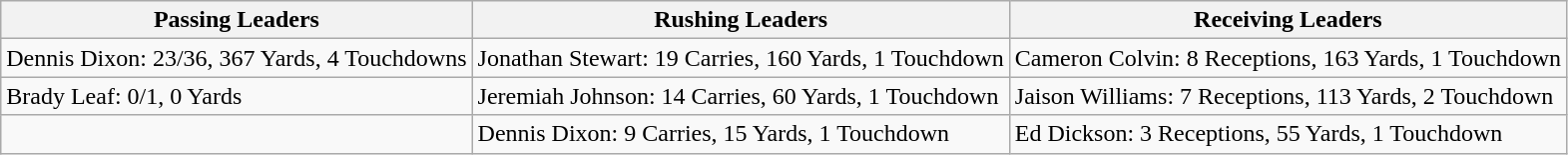<table class="wikitable">
<tr>
<th>Passing Leaders</th>
<th>Rushing Leaders</th>
<th>Receiving Leaders</th>
</tr>
<tr>
<td>Dennis Dixon: 23/36, 367 Yards, 4 Touchdowns</td>
<td>Jonathan Stewart: 19 Carries, 160 Yards, 1 Touchdown</td>
<td>Cameron Colvin: 8 Receptions, 163 Yards, 1 Touchdown</td>
</tr>
<tr>
<td>Brady Leaf: 0/1, 0 Yards</td>
<td>Jeremiah Johnson: 14 Carries, 60 Yards, 1 Touchdown</td>
<td>Jaison Williams: 7 Receptions, 113 Yards, 2 Touchdown</td>
</tr>
<tr>
<td></td>
<td>Dennis Dixon: 9 Carries, 15 Yards, 1 Touchdown</td>
<td>Ed Dickson: 3 Receptions, 55 Yards, 1 Touchdown</td>
</tr>
</table>
